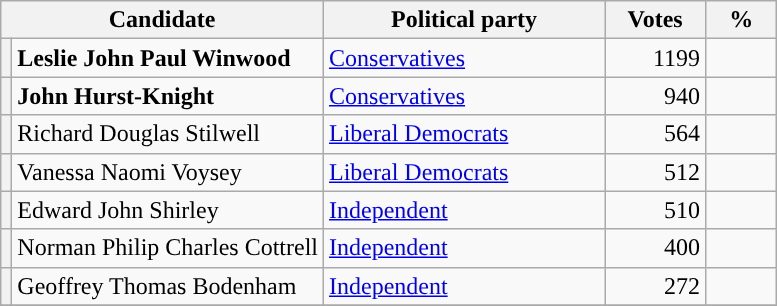<table class="wikitable">
<tr>
<th valign=top colspan="2" style="width: 180px">Candidate</th>
<th valign=top style="width: 180px">Political party</th>
<th valign=top style="width: 60px">Votes</th>
<th valign=top style="width: 40px">%</th>
</tr>
<tr>
<th style="background-color: "></th>
<td><strong>Leslie John Paul Winwood</strong></td>
<td><a href='#'>Conservatives</a></td>
<td align="right">1199</td>
<td align="right"></td>
</tr>
<tr>
<th style="background-color: "></th>
<td><strong>John Hurst-Knight</strong></td>
<td><a href='#'>Conservatives</a></td>
<td align="right">940</td>
<td align="right"></td>
</tr>
<tr>
<th style="background-color: "></th>
<td>Richard Douglas Stilwell</td>
<td><a href='#'>Liberal Democrats</a></td>
<td align="right">564</td>
<td align="right"></td>
</tr>
<tr>
<th style="background-color: "></th>
<td>Vanessa Naomi Voysey</td>
<td><a href='#'>Liberal Democrats</a></td>
<td align="right">512</td>
<td align="right"></td>
</tr>
<tr>
<th style="background-color: "></th>
<td>Edward John Shirley</td>
<td><a href='#'>Independent</a></td>
<td align="right">510</td>
<td align="right"></td>
</tr>
<tr>
<th style="background-color: "></th>
<td>Norman Philip Charles Cottrell</td>
<td><a href='#'>Independent</a></td>
<td align="right">400</td>
<td align="right"></td>
</tr>
<tr>
<th style="background-color: "></th>
<td>Geoffrey Thomas Bodenham</td>
<td><a href='#'>Independent</a></td>
<td align="right">272</td>
<td align="right"></td>
</tr>
<tr>
</tr>
</table>
